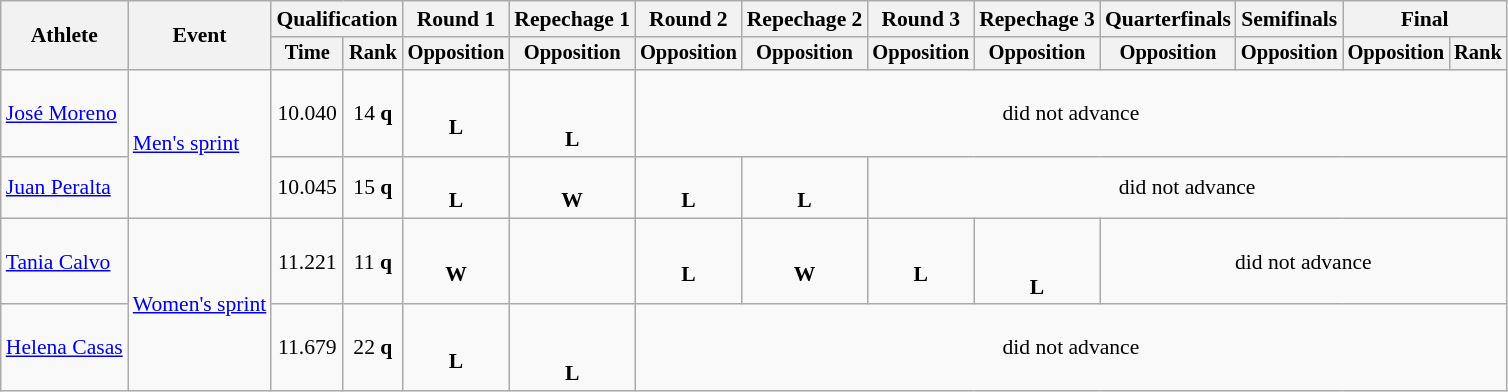<table class="wikitable" style="font-size:90%">
<tr>
<th rowspan=2>Athlete</th>
<th rowspan=2>Event</th>
<th colspan=2>Qualification</th>
<th>Round 1</th>
<th>Repechage 1</th>
<th>Round 2</th>
<th>Repechage 2</th>
<th>Round 3</th>
<th>Repechage 3</th>
<th>Quarterfinals</th>
<th>Semifinals</th>
<th colspan=2>Final</th>
</tr>
<tr style="font-size:95%">
<th>Time</th>
<th>Rank</th>
<th>Opposition</th>
<th>Opposition</th>
<th>Opposition</th>
<th>Opposition</th>
<th>Opposition</th>
<th>Opposition</th>
<th>Opposition</th>
<th>Opposition</th>
<th>Opposition</th>
<th>Rank</th>
</tr>
<tr align=center>
<td align=left><a href='#'>José Moreno</a></td>
<td align=left rowspan=2><a href='#'>Men's sprint</a></td>
<td>10.040</td>
<td>14 <strong>q</strong></td>
<td><br><strong>L</strong></td>
<td><br><br><strong>L</strong></td>
<td colspan=8>did not advance</td>
</tr>
<tr align=center>
<td align=left><a href='#'>Juan Peralta</a></td>
<td>10.045</td>
<td>15 <strong>q</strong></td>
<td><br><strong>L</strong></td>
<td><br><strong>W</strong></td>
<td><br><strong>L</strong></td>
<td><br><strong>L</strong></td>
<td colspan=8>did not advance</td>
</tr>
<tr align=center>
<td align=left><a href='#'>Tania Calvo</a></td>
<td align=left rowspan=2><a href='#'>Women's sprint</a></td>
<td>11.221</td>
<td>11 <strong>q</strong></td>
<td><br><strong>W</strong></td>
<td></td>
<td><br><strong>L</strong></td>
<td><br><strong>W</strong></td>
<td><br><strong>L</strong></td>
<td><br><br><strong>L</strong></td>
<td colspan=4>did not advance</td>
</tr>
<tr align=center>
<td align=left><a href='#'>Helena Casas</a></td>
<td>11.679</td>
<td>22 <strong>q</strong></td>
<td><br><strong>L</strong></td>
<td><br><br><strong>L</strong></td>
<td colspan=8>did not advance</td>
</tr>
</table>
